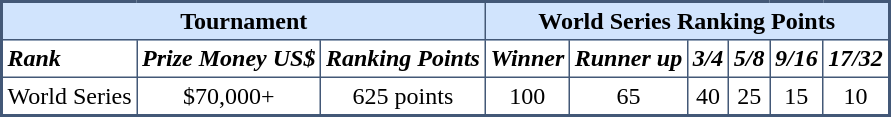<table cellpadding="3" cellspacing="4" border="1" style="border:#435877 solid 2px; border-collapse: collapse;">
<tr bgcolor="#d1e4fd">
<th colspan=3>Tournament</th>
<th colspan=6>World Series Ranking Points</th>
</tr>
<tr>
<td><strong><em>Rank</em></strong></td>
<td><strong><em>Prize Money US$</em></strong></td>
<td><strong><em>Ranking Points</em></strong></td>
<td><strong><em>Winner</em></strong></td>
<td><strong><em>Runner up</em></strong></td>
<td><strong><em>3/4</em></strong></td>
<td><strong><em>5/8</em></strong></td>
<td><strong><em>9/16</em></strong></td>
<td><strong><em>17/32</em></strong></td>
</tr>
<tr>
<td>World Series</td>
<td align="center">$70,000+</td>
<td align="center">625 points</td>
<td align="center">100</td>
<td align="center">65</td>
<td align="center">40</td>
<td align="center">25</td>
<td align="center">15</td>
<td align="center">10</td>
</tr>
</table>
